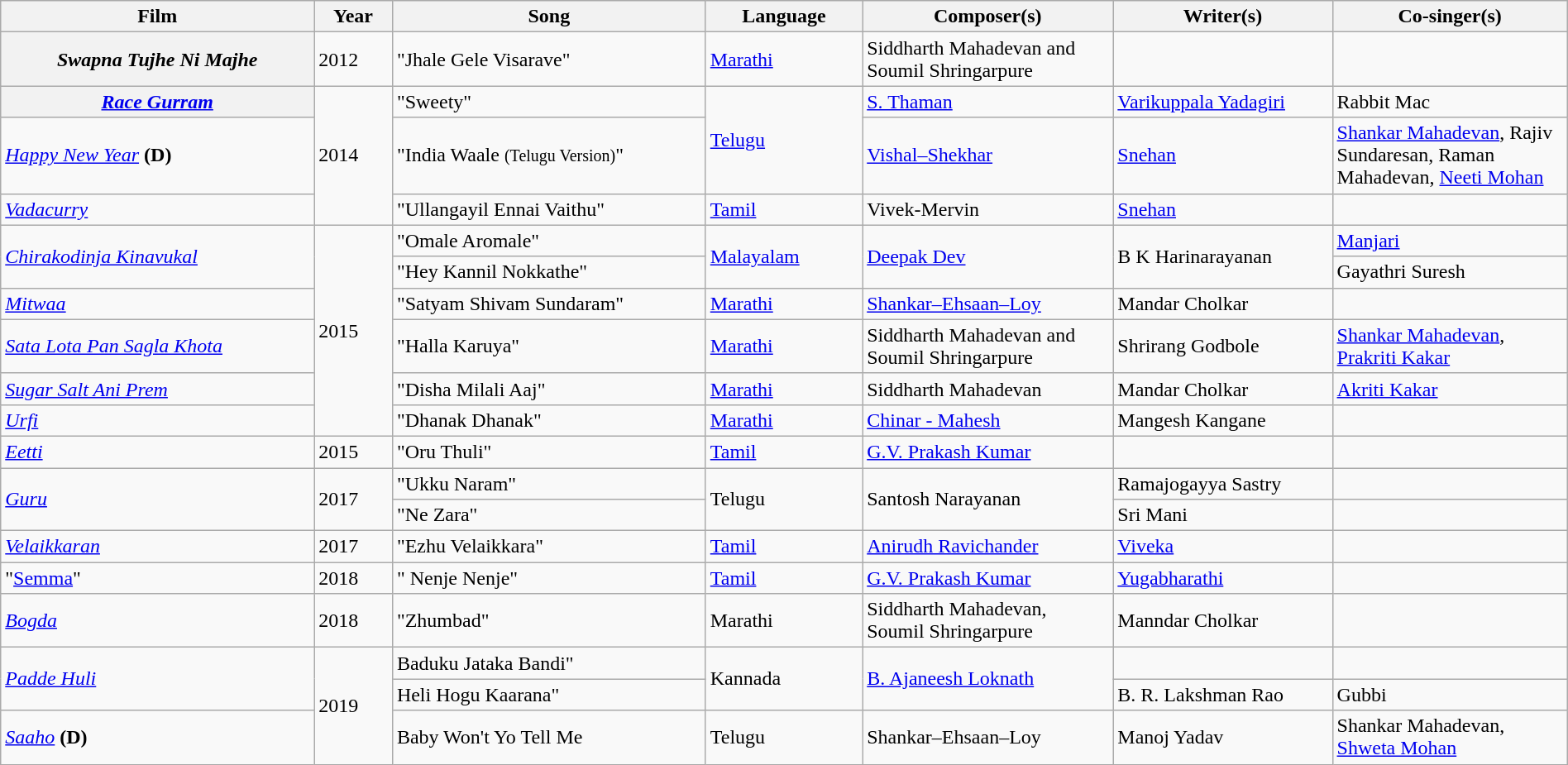<table class="wikitable plainrowheaders" width="100%" textcolor:#000;">
<tr>
<th scope="col" width=20%><strong>Film</strong></th>
<th scope="col" width=5%><strong>Year</strong></th>
<th scope="col" width=20%><strong>Song</strong></th>
<th scope="col" width=10%><strong>Language</strong></th>
<th scope="col" width=16%><strong>Composer(s)</strong></th>
<th scope="col" width=14%><strong>Writer(s)</strong></th>
<th scope="col" width=15%><strong>Co-singer(s)</strong></th>
</tr>
<tr>
<th scope="row"><em>Swapna Tujhe Ni Majhe</em></th>
<td>2012</td>
<td>"Jhale Gele Visarave"</td>
<td><a href='#'>Marathi</a></td>
<td>Siddharth Mahadevan and Soumil Shringarpure</td>
<td></td>
<td></td>
</tr>
<tr>
<th scope="row"><em><a href='#'>Race Gurram</a></em></th>
<td rowspan="3">2014</td>
<td>"Sweety"</td>
<td rowspan="2"><a href='#'>Telugu</a></td>
<td><a href='#'>S. Thaman</a></td>
<td><a href='#'>Varikuppala Yadagiri</a></td>
<td>Rabbit Mac</td>
</tr>
<tr>
<td><em><a href='#'>Happy New Year</a></em>  <strong>(D)</strong></td>
<td>"India Waale <small>(Telugu Version)</small>"</td>
<td><a href='#'>Vishal–Shekhar</a></td>
<td><a href='#'>Snehan</a></td>
<td><a href='#'>Shankar Mahadevan</a>, Rajiv Sundaresan, Raman Mahadevan, <a href='#'>Neeti Mohan</a></td>
</tr>
<tr>
<td><em><a href='#'>Vadacurry</a></em></td>
<td>"Ullangayil Ennai Vaithu"</td>
<td><a href='#'>Tamil</a></td>
<td>Vivek-Mervin</td>
<td><a href='#'>Snehan</a></td>
<td></td>
</tr>
<tr>
<td rowspan="2"><em><a href='#'>Chirakodinja Kinavukal</a></em></td>
<td rowspan="6">2015</td>
<td>"Omale Aromale"</td>
<td rowspan="2"><a href='#'>Malayalam</a></td>
<td rowspan="2"><a href='#'>Deepak Dev</a></td>
<td rowspan="2">B K Harinarayanan</td>
<td><a href='#'>Manjari</a></td>
</tr>
<tr>
<td>"Hey Kannil Nokkathe"</td>
<td>Gayathri Suresh</td>
</tr>
<tr>
<td><em><a href='#'>Mitwaa</a></em></td>
<td>"Satyam Shivam Sundaram"</td>
<td><a href='#'>Marathi</a></td>
<td><a href='#'>Shankar–Ehsaan–Loy</a></td>
<td>Mandar Cholkar</td>
<td></td>
</tr>
<tr>
<td><em><a href='#'>Sata Lota Pan Sagla Khota</a></em></td>
<td>"Halla Karuya"</td>
<td><a href='#'>Marathi</a></td>
<td>Siddharth Mahadevan and Soumil Shringarpure</td>
<td>Shrirang Godbole</td>
<td><a href='#'>Shankar Mahadevan</a>, <a href='#'>Prakriti Kakar</a></td>
</tr>
<tr>
<td><em><a href='#'>Sugar Salt Ani Prem</a></em></td>
<td>"Disha Milali Aaj"</td>
<td><a href='#'>Marathi</a></td>
<td>Siddharth Mahadevan</td>
<td>Mandar Cholkar</td>
<td><a href='#'>Akriti Kakar</a></td>
</tr>
<tr>
<td><em><a href='#'>Urfi</a></em></td>
<td>"Dhanak Dhanak"</td>
<td><a href='#'>Marathi</a></td>
<td><a href='#'>Chinar - Mahesh</a></td>
<td>Mangesh Kangane</td>
<td></td>
</tr>
<tr>
<td><em><a href='#'>Eetti</a></em></td>
<td>2015</td>
<td>"Oru Thuli"</td>
<td><a href='#'>Tamil</a></td>
<td><a href='#'>G.V. Prakash Kumar</a></td>
<td></td>
<td></td>
</tr>
<tr>
<td rowspan="2"><em><a href='#'>Guru</a></em></td>
<td rowspan="2">2017</td>
<td>"Ukku Naram"</td>
<td rowspan="2">Telugu</td>
<td rowspan="2">Santosh Narayanan</td>
<td>Ramajogayya Sastry</td>
<td></td>
</tr>
<tr>
<td>"Ne Zara"</td>
<td>Sri Mani</td>
<td></td>
</tr>
<tr>
<td><em><a href='#'>Velaikkaran</a></em></td>
<td>2017</td>
<td>"Ezhu Velaikkara"</td>
<td><a href='#'>Tamil</a></td>
<td><a href='#'>Anirudh Ravichander</a></td>
<td><a href='#'>Viveka</a></td>
<td></td>
</tr>
<tr>
<td>"<a href='#'>Semma</a>"</td>
<td>2018</td>
<td>" Nenje Nenje"</td>
<td><a href='#'>Tamil</a></td>
<td><a href='#'>G.V. Prakash Kumar</a></td>
<td><a href='#'>Yugabharathi</a></td>
<td></td>
</tr>
<tr>
<td><em><a href='#'>Bogda</a></em></td>
<td>2018</td>
<td>"Zhumbad"</td>
<td>Marathi</td>
<td>Siddharth Mahadevan, Soumil Shringarpure</td>
<td>Manndar Cholkar</td>
<td></td>
</tr>
<tr>
<td rowspan=2><em><a href='#'>Padde Huli</a></em></td>
<td rowspan=3>2019</td>
<td>Baduku Jataka Bandi"</td>
<td rowspan=2>Kannada</td>
<td rowspan=2><a href='#'>B. Ajaneesh Loknath</a></td>
<td></td>
<td></td>
</tr>
<tr>
<td>Heli Hogu Kaarana"</td>
<td>B. R. Lakshman Rao</td>
<td>Gubbi</td>
</tr>
<tr>
<td><em><a href='#'>Saaho</a></em>  <strong>(D)</strong></td>
<td>Baby Won't Yo Tell Me</td>
<td>Telugu</td>
<td>Shankar–Ehsaan–Loy</td>
<td>Manoj Yadav</td>
<td>Shankar Mahadevan, <a href='#'>Shweta Mohan</a></td>
</tr>
</table>
